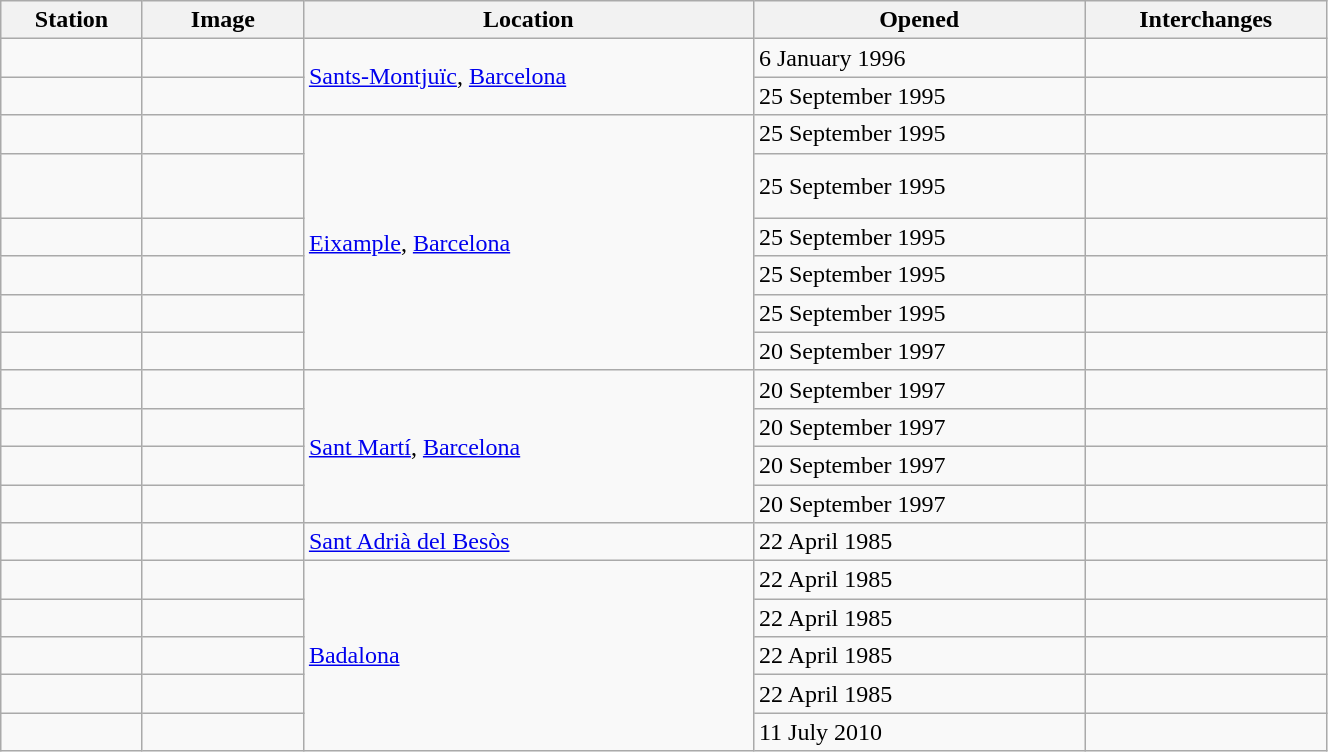<table class="wikitable sortable" style="width:70%">
<tr>
<th>Station</th>
<th style="width:100px" class="unsortable">Image</th>
<th>Location</th>
<th data-sort-type="date">Opened</th>
<th class="unsortable">Interchanges</th>
</tr>
<tr>
<td><strong></strong></td>
<td></td>
<td rowspan=2><a href='#'>Sants-Montjuïc</a>, <a href='#'>Barcelona</a></td>
<td>6 January 1996</td>
<td>  </td>
</tr>
<tr>
<td><strong></strong></td>
<td></td>
<td>25 September 1995</td>
<td></td>
</tr>
<tr>
<td><strong></strong></td>
<td></td>
<td rowspan=6><a href='#'>Eixample</a>, <a href='#'>Barcelona</a></td>
<td>25 September 1995</td>
<td> </td>
</tr>
<tr>
<td><strong></strong></td>
<td></td>
<td>25 September 1995</td>
<td>  <br>  <br></td>
</tr>
<tr>
<td><strong></strong></td>
<td></td>
<td>25 September 1995</td>
<td></td>
</tr>
<tr>
<td><strong></strong></td>
<td></td>
<td>25 September 1995</td>
<td> </td>
</tr>
<tr>
<td><strong></strong></td>
<td></td>
<td>25 September 1995</td>
<td>  </td>
</tr>
<tr>
<td><strong></strong></td>
<td></td>
<td>20 September 1997</td>
<td></td>
</tr>
<tr>
<td><strong></strong></td>
<td></td>
<td rowspan=4><a href='#'>Sant Martí</a>, <a href='#'>Barcelona</a></td>
<td>20 September 1997</td>
<td> <br>   </td>
</tr>
<tr>
<td><strong></strong></td>
<td></td>
<td>20 September 1997</td>
<td></td>
</tr>
<tr>
<td><strong></strong></td>
<td></td>
<td>20 September 1997</td>
<td></td>
</tr>
<tr>
<td><strong></strong></td>
<td></td>
<td>20 September 1997</td>
<td>  </td>
</tr>
<tr>
<td><strong></strong></td>
<td></td>
<td rowspan=1><a href='#'>Sant Adrià del Besòs</a></td>
<td>22 April 1985</td>
<td></td>
</tr>
<tr>
<td><strong></strong></td>
<td></td>
<td rowspan=5><a href='#'>Badalona</a></td>
<td>22 April 1985</td>
<td></td>
</tr>
<tr>
<td><strong></strong></td>
<td></td>
<td>22 April 1985</td>
<td> </td>
</tr>
<tr>
<td><strong></strong></td>
<td></td>
<td>22 April 1985</td>
<td>  <br> </td>
</tr>
<tr>
<td><strong></strong></td>
<td></td>
<td>22 April 1985</td>
<td></td>
</tr>
<tr>
<td><strong></strong></td>
<td></td>
<td>11 July 2010</td>
<td></td>
</tr>
</table>
